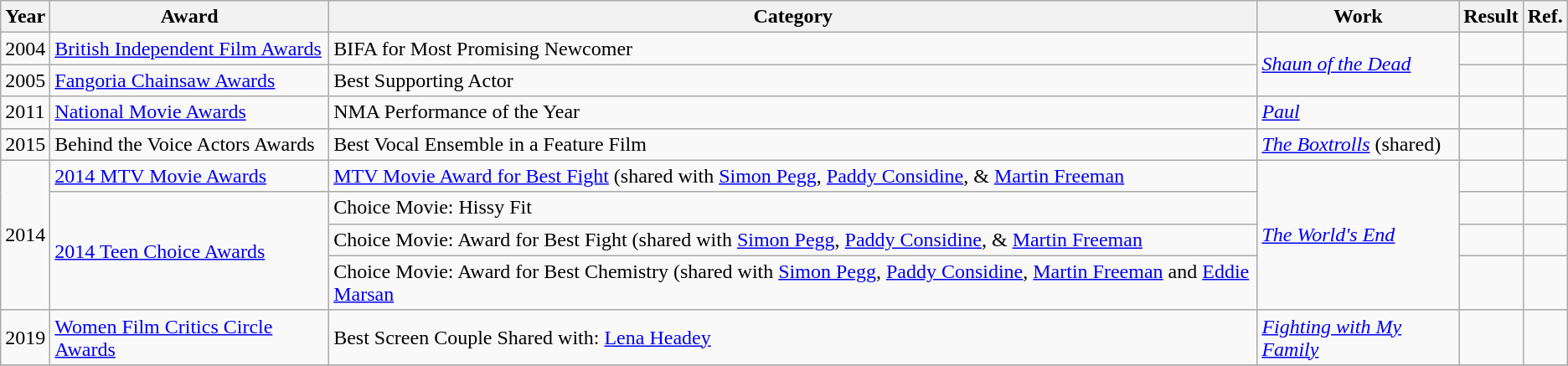<table class="wikitable plainrowheaders">
<tr>
<th>Year</th>
<th>Award</th>
<th>Category</th>
<th>Work</th>
<th>Result</th>
<th>Ref.</th>
</tr>
<tr>
<td>2004</td>
<td><a href='#'>British Independent Film Awards</a></td>
<td>BIFA for Most Promising Newcomer</td>
<td rowspan="2"><em><a href='#'>Shaun of the Dead</a></em></td>
<td></td>
<td style = "text-align: center;"></td>
</tr>
<tr>
<td>2005</td>
<td><a href='#'>Fangoria Chainsaw Awards</a></td>
<td>Best Supporting Actor</td>
<td></td>
<td style = "text-align: center;"></td>
</tr>
<tr>
<td>2011</td>
<td><a href='#'>National Movie Awards</a></td>
<td>NMA Performance of the Year</td>
<td><em><a href='#'>Paul</a></em></td>
<td></td>
<td style = "text-align: center;"></td>
</tr>
<tr>
<td>2015</td>
<td>Behind the Voice Actors Awards</td>
<td>Best Vocal Ensemble in a Feature Film</td>
<td><em><a href='#'>The Boxtrolls</a></em>  (shared)</td>
<td></td>
<td style = "text-align: center;"></td>
</tr>
<tr>
<td rowspan="4">2014</td>
<td><a href='#'>2014 MTV Movie Awards</a></td>
<td><a href='#'>MTV Movie Award for Best Fight</a> (shared with <a href='#'>Simon Pegg</a>, <a href='#'>Paddy Considine</a>, & <a href='#'>Martin Freeman</a></td>
<td rowspan="4"><em><a href='#'>The World's End</a></em></td>
<td></td>
<td style = "text-align: center;"></td>
</tr>
<tr>
<td rowspan="3"><a href='#'>2014 Teen Choice Awards</a></td>
<td>Choice Movie: Hissy Fit</td>
<td></td>
<td style = "text-align: center;"></td>
</tr>
<tr>
<td>Choice Movie: Award for Best Fight (shared with <a href='#'>Simon Pegg</a>, <a href='#'>Paddy Considine</a>, & <a href='#'>Martin Freeman</a></td>
<td></td>
<td style = "text-align: center;"></td>
</tr>
<tr>
<td>Choice Movie: Award for Best Chemistry (shared with <a href='#'>Simon Pegg</a>, <a href='#'>Paddy Considine</a>, <a href='#'>Martin Freeman</a> and <a href='#'>Eddie Marsan</a></td>
<td></td>
<td style = "text-align: center;"></td>
</tr>
<tr>
<td>2019</td>
<td><a href='#'>Women Film Critics Circle Awards</a></td>
<td>Best Screen Couple Shared with: <a href='#'>Lena Headey</a></td>
<td><em><a href='#'>Fighting with My Family</a></em></td>
<td></td>
<td style = "text-align: center;"></td>
</tr>
<tr>
</tr>
</table>
